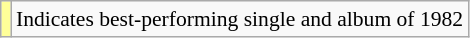<table class="wikitable" style="font-size:90%;">
<tr>
<td style="background-color:#FFFF99"></td>
<td>Indicates best-performing single and album of 1982</td>
</tr>
</table>
